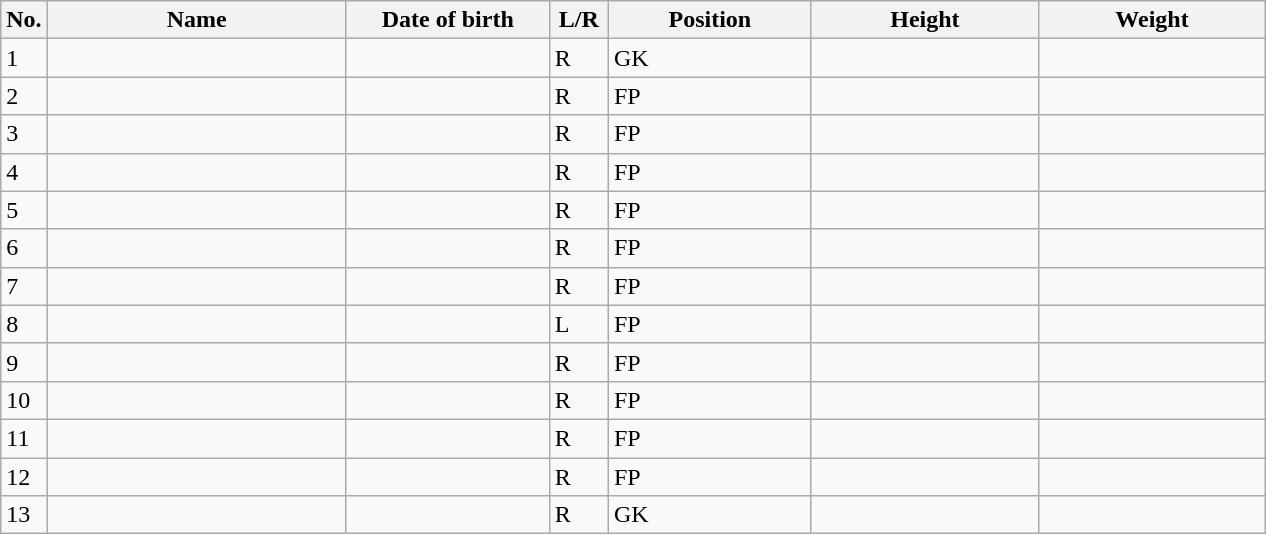<table class=wikitable sortable style=font-size:100%; text-align:center;>
<tr>
<th>No.</th>
<th style=width:12em>Name</th>
<th style=width:8em>Date of birth</th>
<th style=width:2em>L/R</th>
<th style=width:8em>Position</th>
<th style=width:9em>Height</th>
<th style=width:9em>Weight</th>
</tr>
<tr>
<td>1</td>
<td align=left></td>
<td></td>
<td>R</td>
<td>GK</td>
<td></td>
<td></td>
</tr>
<tr>
<td>2</td>
<td align=left></td>
<td></td>
<td>R</td>
<td>FP</td>
<td></td>
<td></td>
</tr>
<tr>
<td>3</td>
<td align=left></td>
<td></td>
<td>R</td>
<td>FP</td>
<td></td>
<td></td>
</tr>
<tr>
<td>4</td>
<td align=left></td>
<td></td>
<td>R</td>
<td>FP</td>
<td></td>
<td></td>
</tr>
<tr>
<td>5</td>
<td align=left></td>
<td></td>
<td>R</td>
<td>FP</td>
<td></td>
<td></td>
</tr>
<tr>
<td>6</td>
<td align=left></td>
<td></td>
<td>R</td>
<td>FP</td>
<td></td>
<td></td>
</tr>
<tr>
<td>7</td>
<td align=left></td>
<td></td>
<td>R</td>
<td>FP</td>
<td></td>
<td></td>
</tr>
<tr>
<td>8</td>
<td align=left></td>
<td></td>
<td>L</td>
<td>FP</td>
<td></td>
<td></td>
</tr>
<tr>
<td>9</td>
<td align=left></td>
<td></td>
<td>R</td>
<td>FP</td>
<td></td>
<td></td>
</tr>
<tr>
<td>10</td>
<td align=left></td>
<td></td>
<td>R</td>
<td>FP</td>
<td></td>
<td></td>
</tr>
<tr>
<td>11</td>
<td align=left></td>
<td></td>
<td>R</td>
<td>FP</td>
<td></td>
<td></td>
</tr>
<tr>
<td>12</td>
<td align=left></td>
<td></td>
<td>R</td>
<td>FP</td>
<td></td>
<td></td>
</tr>
<tr>
<td>13</td>
<td align=left></td>
<td></td>
<td>R</td>
<td>GK</td>
<td></td>
<td></td>
</tr>
</table>
